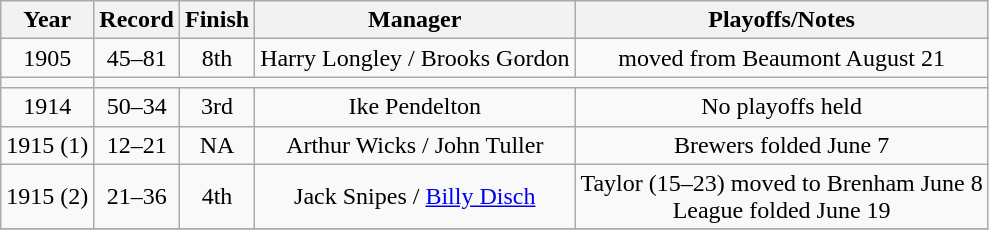<table class="wikitable" style="text-align:center">
<tr>
<th>Year</th>
<th>Record</th>
<th>Finish</th>
<th>Manager</th>
<th>Playoffs/Notes</th>
</tr>
<tr align=center>
<td>1905</td>
<td>45–81</td>
<td>8th</td>
<td>Harry Longley / Brooks Gordon</td>
<td>moved from Beaumont August 21</td>
</tr>
<tr align=center>
<td></td>
</tr>
<tr align=center>
<td>1914</td>
<td>50–34</td>
<td>3rd</td>
<td>Ike Pendelton</td>
<td>No playoffs held</td>
</tr>
<tr align=center>
<td>1915 (1)</td>
<td>12–21</td>
<td>NA</td>
<td>Arthur Wicks / John Tuller</td>
<td>Brewers folded June 7</td>
</tr>
<tr align=center>
<td>1915 (2)</td>
<td>21–36</td>
<td>4th</td>
<td>Jack Snipes / <a href='#'>Billy Disch</a></td>
<td>Taylor (15–23) moved to Brenham June 8<br>League folded June 19</td>
</tr>
<tr align=center>
</tr>
</table>
